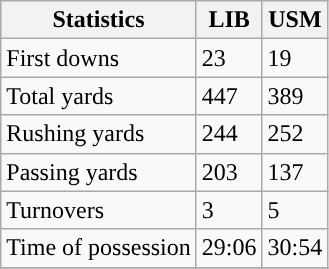<table class="wikitable">
<tr>
<th>Statistics</th>
<th>LIB</th>
<th>USM</th>
</tr>
<tr>
<td>First downs</td>
<td>23</td>
<td>19</td>
</tr>
<tr>
<td>Total yards</td>
<td>447</td>
<td>389</td>
</tr>
<tr>
<td>Rushing yards</td>
<td>244</td>
<td>252</td>
</tr>
<tr>
<td>Passing yards</td>
<td>203</td>
<td>137</td>
</tr>
<tr>
<td>Turnovers</td>
<td>3</td>
<td>5</td>
</tr>
<tr>
<td>Time of possession</td>
<td>29:06</td>
<td>30:54</td>
</tr>
<tr>
</tr>
</table>
